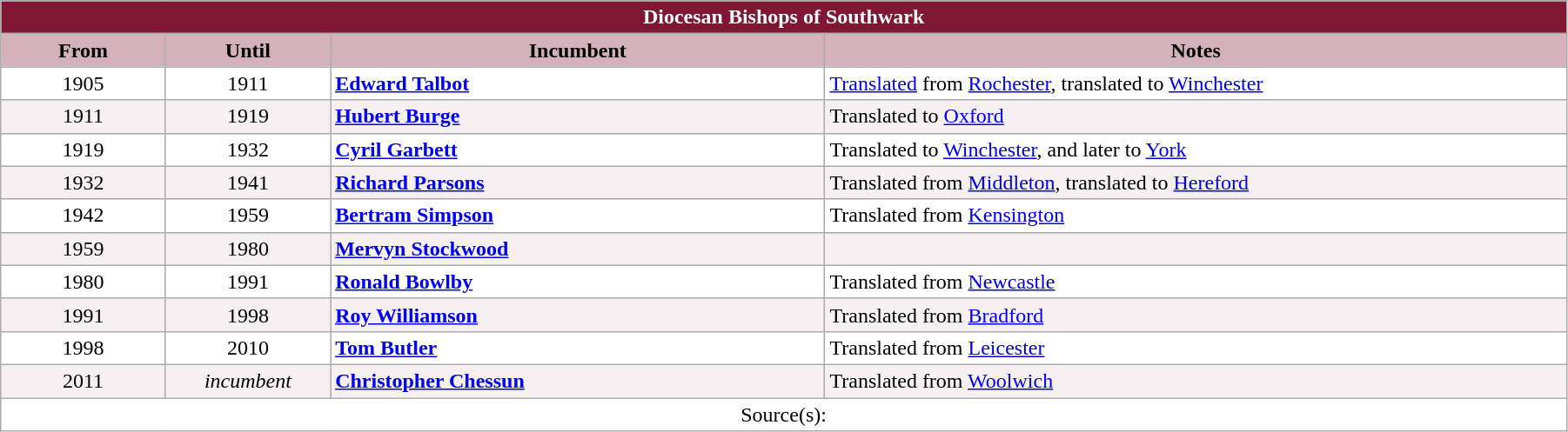<table class="wikitable" style="width:95%;" border="1" cellpadding="2">
<tr>
<th colspan="4" style="background-color: #7F1734; color: white;">Diocesan Bishops of Southwark</th>
</tr>
<tr valign="center">
<th style="background-color:#D4B1BB" width="10%">From</th>
<th style="background-color:#D4B1BB" width="10%">Until</th>
<th style="background-color:#D4B1BB" width="30%">Incumbent</th>
<th style="background-color:#D4B1BB" width="45%">Notes</th>
</tr>
<tr valign=top bgcolor="white">
<td align="center">1905</td>
<td align="center">1911</td>
<td> <strong><a href='#'>Edward Talbot</a></strong></td>
<td><a href='#'>Translated</a> from <a href='#'>Rochester</a>, translated to <a href='#'>Winchester</a></td>
</tr>
<tr valign=top bgcolor="#F7F0F2">
<td align="center">1911</td>
<td align="center">1919</td>
<td> <strong><a href='#'>Hubert Burge</a></strong></td>
<td>Translated to <a href='#'>Oxford</a></td>
</tr>
<tr valign=top bgcolor="white">
<td align="center">1919</td>
<td align="center">1932</td>
<td> <strong><a href='#'>Cyril Garbett</a></strong></td>
<td>Translated to <a href='#'>Winchester</a>, and later to <a href='#'>York</a></td>
</tr>
<tr valign=top bgcolor="#F7F0F2">
<td align="center">1932</td>
<td align="center">1941</td>
<td> <strong><a href='#'>Richard Parsons</a></strong></td>
<td>Translated from <a href='#'>Middleton</a>, translated to <a href='#'>Hereford</a></td>
</tr>
<tr valign=top bgcolor="white">
<td align="center">1942</td>
<td align="center">1959</td>
<td> <strong><a href='#'>Bertram Simpson</a></strong></td>
<td>Translated from <a href='#'>Kensington</a></td>
</tr>
<tr valign=top bgcolor="#F7F0F2">
<td align="center">1959</td>
<td align="center">1980</td>
<td> <strong><a href='#'>Mervyn Stockwood</a></strong></td>
<td></td>
</tr>
<tr valign=top bgcolor="white">
<td align="center">1980</td>
<td align="center">1991</td>
<td> <strong><a href='#'>Ronald Bowlby</a></strong></td>
<td>Translated from <a href='#'>Newcastle</a></td>
</tr>
<tr valign=top bgcolor="#F7F0F2">
<td align="center">1991</td>
<td align="center">1998</td>
<td> <strong><a href='#'>Roy Williamson</a></strong></td>
<td>Translated from <a href='#'>Bradford</a></td>
</tr>
<tr valign=top bgcolor="white">
<td align="center">1998</td>
<td align="center">2010</td>
<td> <strong><a href='#'>Tom Butler</a></strong></td>
<td>Translated from <a href='#'>Leicester</a></td>
</tr>
<tr valign=top bgcolor="#F7F0F2">
<td align="center">2011</td>
<td align="center"><em>incumbent</em></td>
<td> <strong><a href='#'>Christopher Chessun</a></strong></td>
<td>Translated from <a href='#'>Woolwich</a></td>
</tr>
<tr valign=top bgcolor="white">
<td align="center" colspan="4">Source(s):</td>
</tr>
</table>
